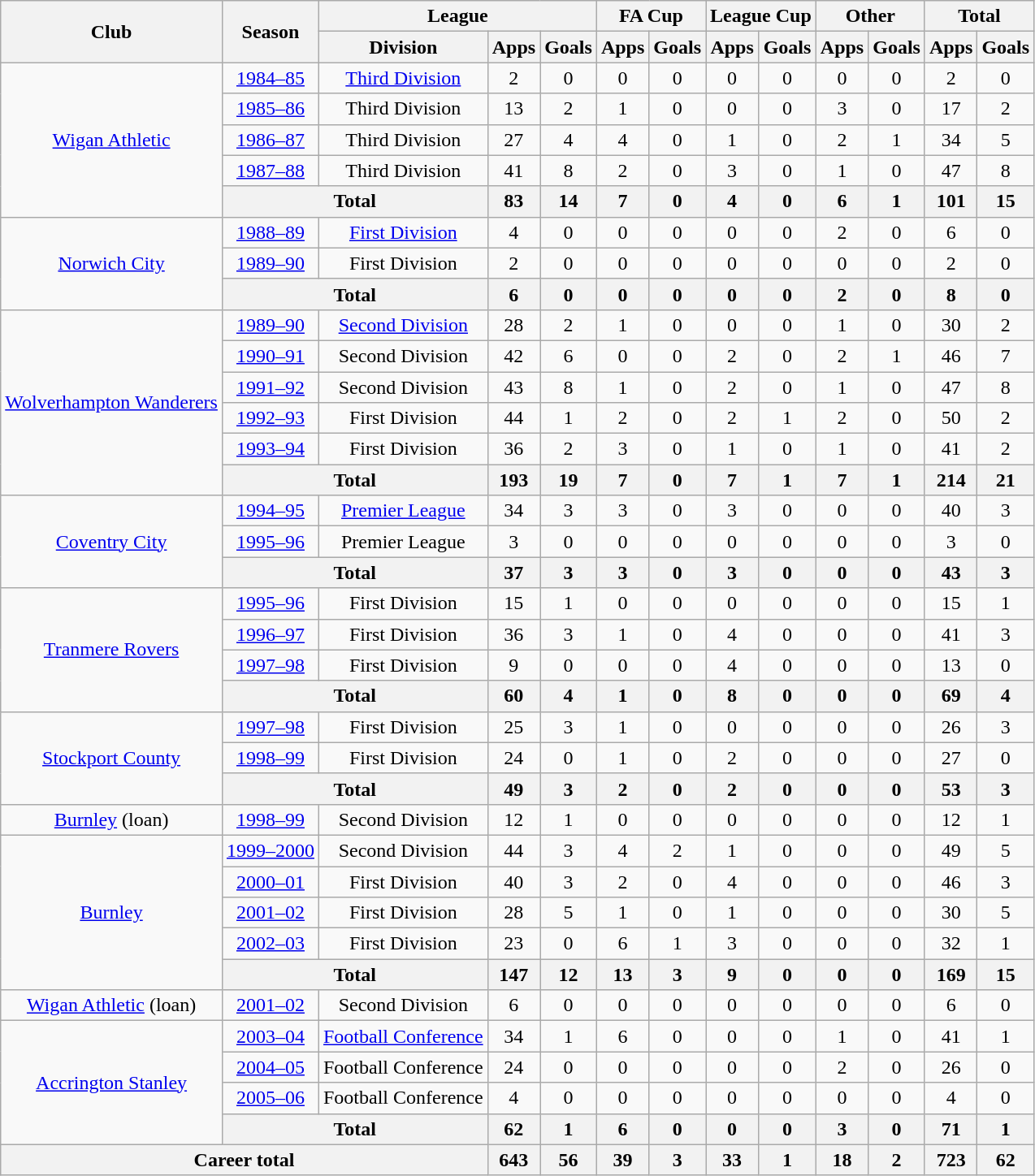<table class="wikitable" style="text-align: center;">
<tr>
<th rowspan=2>Club</th>
<th rowspan=2>Season</th>
<th colspan=3>League</th>
<th colspan=2>FA Cup</th>
<th colspan=2>League Cup</th>
<th colspan=2>Other</th>
<th colspan=2>Total</th>
</tr>
<tr>
<th>Division</th>
<th>Apps</th>
<th>Goals</th>
<th>Apps</th>
<th>Goals</th>
<th>Apps</th>
<th>Goals</th>
<th>Apps</th>
<th>Goals</th>
<th>Apps</th>
<th>Goals</th>
</tr>
<tr>
<td rowspan=5><a href='#'>Wigan Athletic</a></td>
<td><a href='#'>1984–85</a></td>
<td><a href='#'>Third Division</a></td>
<td>2</td>
<td>0</td>
<td>0</td>
<td>0</td>
<td>0</td>
<td>0</td>
<td>0</td>
<td>0</td>
<td>2</td>
<td>0</td>
</tr>
<tr>
<td><a href='#'>1985–86</a></td>
<td>Third Division</td>
<td>13</td>
<td>2</td>
<td>1</td>
<td>0</td>
<td>0</td>
<td>0</td>
<td>3</td>
<td>0</td>
<td>17</td>
<td>2</td>
</tr>
<tr>
<td><a href='#'>1986–87</a></td>
<td>Third Division</td>
<td>27</td>
<td>4</td>
<td>4</td>
<td>0</td>
<td>1</td>
<td>0</td>
<td>2</td>
<td>1</td>
<td>34</td>
<td>5</td>
</tr>
<tr>
<td><a href='#'>1987–88</a></td>
<td>Third Division</td>
<td>41</td>
<td>8</td>
<td>2</td>
<td>0</td>
<td>3</td>
<td>0</td>
<td>1</td>
<td>0</td>
<td>47</td>
<td>8</td>
</tr>
<tr>
<th colspan=2>Total</th>
<th>83</th>
<th>14</th>
<th>7</th>
<th>0</th>
<th>4</th>
<th>0</th>
<th>6</th>
<th>1</th>
<th>101</th>
<th>15</th>
</tr>
<tr>
<td rowspan=3><a href='#'>Norwich City</a></td>
<td><a href='#'>1988–89</a></td>
<td><a href='#'>First Division</a></td>
<td>4</td>
<td>0</td>
<td>0</td>
<td>0</td>
<td>0</td>
<td>0</td>
<td>2</td>
<td>0</td>
<td>6</td>
<td>0</td>
</tr>
<tr>
<td><a href='#'>1989–90</a></td>
<td>First Division</td>
<td>2</td>
<td>0</td>
<td>0</td>
<td>0</td>
<td>0</td>
<td>0</td>
<td>0</td>
<td>0</td>
<td>2</td>
<td>0</td>
</tr>
<tr>
<th colspan=2>Total</th>
<th>6</th>
<th>0</th>
<th>0</th>
<th>0</th>
<th>0</th>
<th>0</th>
<th>2</th>
<th>0</th>
<th>8</th>
<th>0</th>
</tr>
<tr>
<td rowspan=6><a href='#'>Wolverhampton Wanderers</a></td>
<td><a href='#'>1989–90</a></td>
<td><a href='#'>Second Division</a></td>
<td>28</td>
<td>2</td>
<td>1</td>
<td>0</td>
<td>0</td>
<td>0</td>
<td>1</td>
<td>0</td>
<td>30</td>
<td>2</td>
</tr>
<tr>
<td><a href='#'>1990–91</a></td>
<td>Second Division</td>
<td>42</td>
<td>6</td>
<td>0</td>
<td>0</td>
<td>2</td>
<td>0</td>
<td>2</td>
<td>1</td>
<td>46</td>
<td>7</td>
</tr>
<tr>
<td><a href='#'>1991–92</a></td>
<td>Second Division</td>
<td>43</td>
<td>8</td>
<td>1</td>
<td>0</td>
<td>2</td>
<td>0</td>
<td>1</td>
<td>0</td>
<td>47</td>
<td>8</td>
</tr>
<tr>
<td><a href='#'>1992–93</a></td>
<td>First Division</td>
<td>44</td>
<td>1</td>
<td>2</td>
<td>0</td>
<td>2</td>
<td>1</td>
<td>2</td>
<td>0</td>
<td>50</td>
<td>2</td>
</tr>
<tr>
<td><a href='#'>1993–94</a></td>
<td>First Division</td>
<td>36</td>
<td>2</td>
<td>3</td>
<td>0</td>
<td>1</td>
<td>0</td>
<td>1</td>
<td>0</td>
<td>41</td>
<td>2</td>
</tr>
<tr>
<th colspan=2>Total</th>
<th>193</th>
<th>19</th>
<th>7</th>
<th>0</th>
<th>7</th>
<th>1</th>
<th>7</th>
<th>1</th>
<th>214</th>
<th>21</th>
</tr>
<tr>
<td rowspan=3><a href='#'>Coventry City</a></td>
<td><a href='#'>1994–95</a></td>
<td><a href='#'>Premier League</a></td>
<td>34</td>
<td>3</td>
<td>3</td>
<td>0</td>
<td>3</td>
<td>0</td>
<td>0</td>
<td>0</td>
<td>40</td>
<td>3</td>
</tr>
<tr>
<td><a href='#'>1995–96</a></td>
<td>Premier League</td>
<td>3</td>
<td>0</td>
<td>0</td>
<td>0</td>
<td>0</td>
<td>0</td>
<td>0</td>
<td>0</td>
<td>3</td>
<td>0</td>
</tr>
<tr>
<th colspan=2>Total</th>
<th>37</th>
<th>3</th>
<th>3</th>
<th>0</th>
<th>3</th>
<th>0</th>
<th>0</th>
<th>0</th>
<th>43</th>
<th>3</th>
</tr>
<tr>
<td rowspan=4><a href='#'>Tranmere Rovers</a></td>
<td><a href='#'>1995–96</a></td>
<td>First Division</td>
<td>15</td>
<td>1</td>
<td>0</td>
<td>0</td>
<td>0</td>
<td>0</td>
<td>0</td>
<td>0</td>
<td>15</td>
<td>1</td>
</tr>
<tr>
<td><a href='#'>1996–97</a></td>
<td>First Division</td>
<td>36</td>
<td>3</td>
<td>1</td>
<td>0</td>
<td>4</td>
<td>0</td>
<td>0</td>
<td>0</td>
<td>41</td>
<td>3</td>
</tr>
<tr>
<td><a href='#'>1997–98</a></td>
<td>First Division</td>
<td>9</td>
<td>0</td>
<td>0</td>
<td>0</td>
<td>4</td>
<td>0</td>
<td>0</td>
<td>0</td>
<td>13</td>
<td>0</td>
</tr>
<tr>
<th colspan=2>Total</th>
<th>60</th>
<th>4</th>
<th>1</th>
<th>0</th>
<th>8</th>
<th>0</th>
<th>0</th>
<th>0</th>
<th>69</th>
<th>4</th>
</tr>
<tr>
<td rowspan=3><a href='#'>Stockport County</a></td>
<td><a href='#'>1997–98</a></td>
<td>First Division</td>
<td>25</td>
<td>3</td>
<td>1</td>
<td>0</td>
<td>0</td>
<td>0</td>
<td>0</td>
<td>0</td>
<td>26</td>
<td>3</td>
</tr>
<tr>
<td><a href='#'>1998–99</a></td>
<td>First Division</td>
<td>24</td>
<td>0</td>
<td>1</td>
<td>0</td>
<td>2</td>
<td>0</td>
<td>0</td>
<td>0</td>
<td>27</td>
<td>0</td>
</tr>
<tr>
<th colspan=2>Total</th>
<th>49</th>
<th>3</th>
<th>2</th>
<th>0</th>
<th>2</th>
<th>0</th>
<th>0</th>
<th>0</th>
<th>53</th>
<th>3</th>
</tr>
<tr>
<td><a href='#'>Burnley</a> (loan)</td>
<td><a href='#'>1998–99</a></td>
<td>Second Division</td>
<td>12</td>
<td>1</td>
<td>0</td>
<td>0</td>
<td>0</td>
<td>0</td>
<td>0</td>
<td>0</td>
<td>12</td>
<td>1</td>
</tr>
<tr>
<td rowspan=5><a href='#'>Burnley</a></td>
<td><a href='#'>1999–2000</a></td>
<td>Second Division</td>
<td>44</td>
<td>3</td>
<td>4</td>
<td>2</td>
<td>1</td>
<td>0</td>
<td>0</td>
<td>0</td>
<td>49</td>
<td>5</td>
</tr>
<tr>
<td><a href='#'>2000–01</a></td>
<td>First Division</td>
<td>40</td>
<td>3</td>
<td>2</td>
<td>0</td>
<td>4</td>
<td>0</td>
<td>0</td>
<td>0</td>
<td>46</td>
<td>3</td>
</tr>
<tr>
<td><a href='#'>2001–02</a></td>
<td>First Division</td>
<td>28</td>
<td>5</td>
<td>1</td>
<td>0</td>
<td>1</td>
<td>0</td>
<td>0</td>
<td>0</td>
<td>30</td>
<td>5</td>
</tr>
<tr>
<td><a href='#'>2002–03</a></td>
<td>First Division</td>
<td>23</td>
<td>0</td>
<td>6</td>
<td>1</td>
<td>3</td>
<td>0</td>
<td>0</td>
<td>0</td>
<td>32</td>
<td>1</td>
</tr>
<tr>
<th colspan=2>Total</th>
<th>147</th>
<th>12</th>
<th>13</th>
<th>3</th>
<th>9</th>
<th>0</th>
<th>0</th>
<th>0</th>
<th>169</th>
<th>15</th>
</tr>
<tr>
<td><a href='#'>Wigan Athletic</a> (loan)</td>
<td><a href='#'>2001–02</a></td>
<td>Second Division</td>
<td>6</td>
<td>0</td>
<td>0</td>
<td>0</td>
<td>0</td>
<td>0</td>
<td>0</td>
<td>0</td>
<td>6</td>
<td>0</td>
</tr>
<tr>
<td rowspan=4><a href='#'>Accrington Stanley</a></td>
<td><a href='#'>2003–04</a></td>
<td><a href='#'>Football Conference</a></td>
<td>34</td>
<td>1</td>
<td>6</td>
<td>0</td>
<td>0</td>
<td>0</td>
<td>1</td>
<td>0</td>
<td>41</td>
<td>1</td>
</tr>
<tr>
<td><a href='#'>2004–05</a></td>
<td>Football Conference</td>
<td>24</td>
<td>0</td>
<td>0</td>
<td>0</td>
<td>0</td>
<td>0</td>
<td>2</td>
<td>0</td>
<td>26</td>
<td>0</td>
</tr>
<tr>
<td><a href='#'>2005–06</a></td>
<td>Football Conference</td>
<td>4</td>
<td>0</td>
<td>0</td>
<td>0</td>
<td>0</td>
<td>0</td>
<td>0</td>
<td>0</td>
<td>4</td>
<td>0</td>
</tr>
<tr>
<th colspan=2>Total</th>
<th>62</th>
<th>1</th>
<th>6</th>
<th>0</th>
<th>0</th>
<th>0</th>
<th>3</th>
<th>0</th>
<th>71</th>
<th>1</th>
</tr>
<tr>
<th colspan=3>Career total</th>
<th>643</th>
<th>56</th>
<th>39</th>
<th>3</th>
<th>33</th>
<th>1</th>
<th>18</th>
<th>2</th>
<th>723</th>
<th>62</th>
</tr>
</table>
